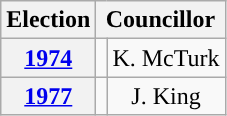<table class="wikitable" style="text-align:center">
<tr>
<th>Election</th>
<th colspan=2>Councillor</th>
</tr>
<tr>
<th><a href='#'>1974</a></th>
<td style="background-color: "></td>
<td>K. McTurk</td>
</tr>
<tr>
<th><a href='#'>1977</a></th>
<td style="background-color: "></td>
<td>J. King</td>
</tr>
</table>
